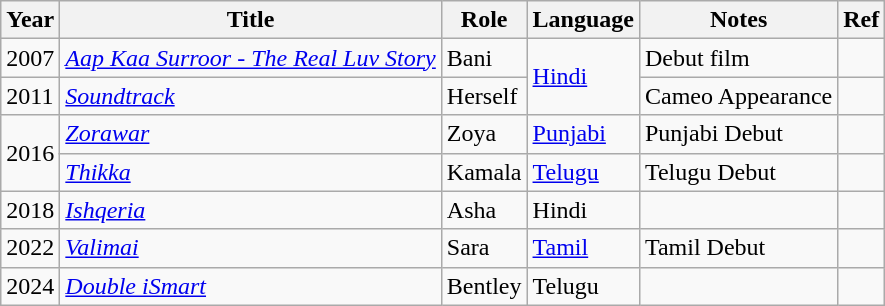<table class="wikitable">
<tr style="text-align:center;">
<th scope="col">Year</th>
<th scope="col">Title</th>
<th scope="col">Role</th>
<th scope="col">Language</th>
<th class="unsortable" scope="col">Notes</th>
<th class="unsortable" scope="col">Ref</th>
</tr>
<tr>
<td>2007</td>
<td scope="row"><em><a href='#'>Aap Kaa Surroor - The Real Luv Story</a></em></td>
<td>Bani</td>
<td rowspan="2"><a href='#'>Hindi</a></td>
<td>Debut film</td>
<td></td>
</tr>
<tr>
<td>2011</td>
<td scope="row"><em><a href='#'>Soundtrack</a></em></td>
<td>Herself</td>
<td>Cameo Appearance</td>
<td></td>
</tr>
<tr>
<td rowspan=2>2016</td>
<td scope="row"><em><a href='#'>Zorawar</a></em></td>
<td>Zoya</td>
<td><a href='#'>Punjabi</a></td>
<td>Punjabi Debut</td>
<td></td>
</tr>
<tr>
<td scope="row"><em><a href='#'>Thikka</a></em></td>
<td>Kamala</td>
<td><a href='#'>Telugu</a></td>
<td>Telugu Debut</td>
<td></td>
</tr>
<tr>
<td>2018</td>
<td scope="row"><em><a href='#'>Ishqeria</a></em></td>
<td>Asha</td>
<td>Hindi</td>
<td></td>
<td></td>
</tr>
<tr>
<td>2022</td>
<td><em><a href='#'>Valimai</a></em></td>
<td>Sara</td>
<td><a href='#'>Tamil</a></td>
<td>Tamil Debut</td>
<td></td>
</tr>
<tr>
<td>2024</td>
<td><em><a href='#'>Double iSmart</a></em></td>
<td>Bentley</td>
<td>Telugu</td>
<td></td>
<td></td>
</tr>
</table>
